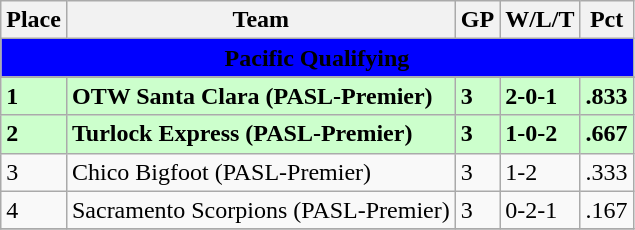<table class="wikitable">
<tr>
<th>Place</th>
<th>Team</th>
<th>GP</th>
<th>W/L/T</th>
<th>Pct</th>
</tr>
<tr>
<th style=background-color:blue colspan=9><span>Pacific Qualifying</span></th>
</tr>
<tr>
</tr>
<tr bgcolor=#ccffcc>
<td><strong>1</strong></td>
<td><strong>OTW Santa Clara (PASL-Premier)</strong></td>
<td><strong>3</strong></td>
<td><strong>2-0-1</strong></td>
<td><strong>.833</strong></td>
</tr>
<tr bgcolor=#ccffcc>
<td><strong>2</strong></td>
<td><strong>Turlock Express (PASL-Premier)</strong></td>
<td><strong>3</strong></td>
<td><strong>1-0-2</strong></td>
<td><strong>.667</strong></td>
</tr>
<tr>
<td>3</td>
<td>Chico Bigfoot (PASL-Premier)</td>
<td>3</td>
<td>1-2</td>
<td>.333</td>
</tr>
<tr>
<td>4</td>
<td>Sacramento Scorpions (PASL-Premier)</td>
<td>3</td>
<td>0-2-1</td>
<td>.167</td>
</tr>
<tr>
</tr>
</table>
